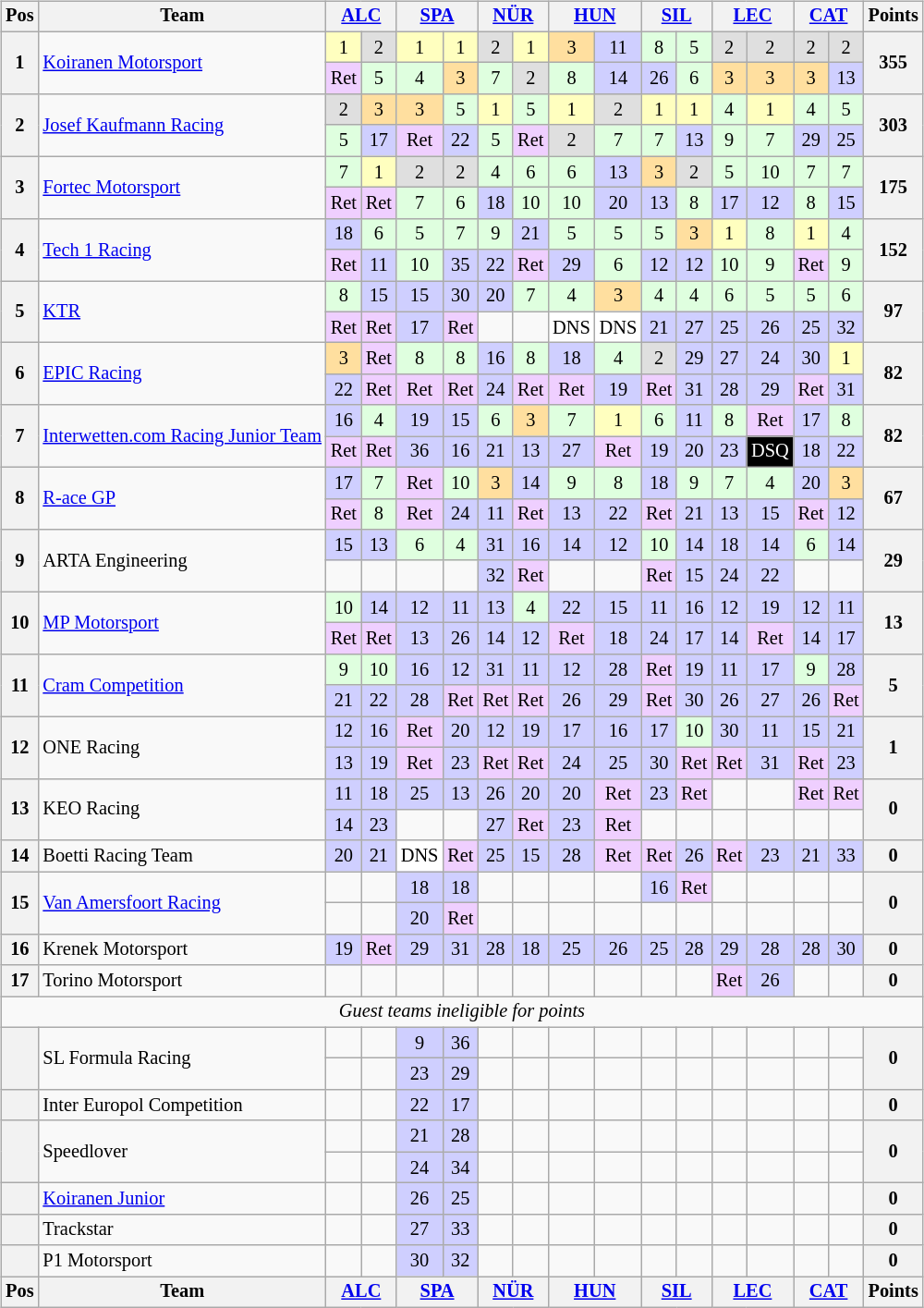<table>
<tr>
<td><br><table class="wikitable" style="font-size:85%; text-align:center">
<tr style="background:#f9f9f9" valign="top">
<th valign="middle">Pos</th>
<th valign="middle">Team</th>
<th colspan=2><a href='#'>ALC</a><br></th>
<th colspan=2><a href='#'>SPA</a><br></th>
<th colspan=2><a href='#'>NÜR</a><br></th>
<th colspan=2><a href='#'>HUN</a><br></th>
<th colspan=2><a href='#'>SIL</a><br></th>
<th colspan=2><a href='#'>LEC</a><br></th>
<th colspan=2><a href='#'>CAT</a><br></th>
<th valign="middle">Points</th>
</tr>
<tr>
<th rowspan=2>1</th>
<td align=left rowspan=2> <a href='#'>Koiranen Motorsport</a></td>
<td style="background:#FFFFBF;">1</td>
<td style="background:#DFDFDF;">2</td>
<td style="background:#FFFFBF;">1</td>
<td style="background:#FFFFBF;">1</td>
<td style="background:#DFDFDF;">2</td>
<td style="background:#FFFFBF;">1</td>
<td style="background:#FFDF9F;">3</td>
<td style="background:#CFCFFF;">11</td>
<td style="background:#DFFFDF;">8</td>
<td style="background:#DFFFDF;">5</td>
<td style="background:#DFDFDF;">2</td>
<td style="background:#DFDFDF;">2</td>
<td style="background:#DFDFDF;">2</td>
<td style="background:#DFDFDF;">2</td>
<th rowspan=2>355</th>
</tr>
<tr>
<td style="background:#EFCFFF;">Ret</td>
<td style="background:#DFFFDF;">5</td>
<td style="background:#DFFFDF;">4</td>
<td style="background:#FFDF9F;">3</td>
<td style="background:#DFFFDF;">7</td>
<td style="background:#DFDFDF;">2</td>
<td style="background:#DFFFDF;">8</td>
<td style="background:#CFCFFF;">14</td>
<td style="background:#CFCFFF;">26</td>
<td style="background:#DFFFDF;">6</td>
<td style="background:#FFDF9F;">3</td>
<td style="background:#FFDF9F;">3</td>
<td style="background:#FFDF9F;">3</td>
<td style="background:#CFCFFF;">13</td>
</tr>
<tr>
<th rowspan=2>2</th>
<td align=left rowspan=2> <a href='#'>Josef Kaufmann Racing</a></td>
<td style="background:#DFDFDF;">2</td>
<td style="background:#FFDF9F;">3</td>
<td style="background:#FFDF9F;">3</td>
<td style="background:#DFFFDF;">5</td>
<td style="background:#FFFFBF;">1</td>
<td style="background:#DFFFDF;">5</td>
<td style="background:#FFFFBF;">1</td>
<td style="background:#DFDFDF;">2</td>
<td style="background:#FFFFBF;">1</td>
<td style="background:#FFFFBF;">1</td>
<td style="background:#DFFFDF;">4</td>
<td style="background:#FFFFBF;">1</td>
<td style="background:#DFFFDF;">4</td>
<td style="background:#DFFFDF;">5</td>
<th rowspan=2>303</th>
</tr>
<tr>
<td style="background:#DFFFDF;">5</td>
<td style="background:#CFCFFF;">17</td>
<td style="background:#EFCFFF;">Ret</td>
<td style="background:#CFCFFF;">22</td>
<td style="background:#DFFFDF;">5</td>
<td style="background:#EFCFFF;">Ret</td>
<td style="background:#DFDFDF;">2</td>
<td style="background:#DFFFDF;">7</td>
<td style="background:#DFFFDF;">7</td>
<td style="background:#CFCFFF;">13</td>
<td style="background:#DFFFDF;">9</td>
<td style="background:#DFFFDF;">7</td>
<td style="background:#CFCFFF;">29</td>
<td style="background:#CFCFFF;">25</td>
</tr>
<tr>
<th rowspan=2>3</th>
<td align=left rowspan=2> <a href='#'>Fortec Motorsport</a></td>
<td style="background:#DFFFDF;">7</td>
<td style="background:#FFFFBF;">1</td>
<td style="background:#DFDFDF;">2</td>
<td style="background:#DFDFDF;">2</td>
<td style="background:#DFFFDF;">4</td>
<td style="background:#DFFFDF;">6</td>
<td style="background:#DFFFDF;">6</td>
<td style="background:#CFCFFF;">13</td>
<td style="background:#FFDF9F;">3</td>
<td style="background:#DFDFDF;">2</td>
<td style="background:#DFFFDF;">5</td>
<td style="background:#DFFFDF;">10</td>
<td style="background:#DFFFDF;">7</td>
<td style="background:#DFFFDF;">7</td>
<th rowspan=2>175</th>
</tr>
<tr>
<td style="background:#EFCFFF;">Ret</td>
<td style="background:#EFCFFF;">Ret</td>
<td style="background:#DFFFDF;">7</td>
<td style="background:#DFFFDF;">6</td>
<td style="background:#CFCFFF;">18</td>
<td style="background:#DFFFDF;">10</td>
<td style="background:#DFFFDF;">10</td>
<td style="background:#CFCFFF;">20</td>
<td style="background:#CFCFFF;">13</td>
<td style="background:#DFFFDF;">8</td>
<td style="background:#CFCFFF;">17</td>
<td style="background:#CFCFFF;">12</td>
<td style="background:#DFFFDF;">8</td>
<td style="background:#CFCFFF;">15</td>
</tr>
<tr>
<th rowspan=2>4</th>
<td align=left rowspan=2> <a href='#'>Tech 1 Racing</a></td>
<td style="background:#CFCFFF;">18</td>
<td style="background:#DFFFDF;">6</td>
<td style="background:#DFFFDF;">5</td>
<td style="background:#DFFFDF;">7</td>
<td style="background:#DFFFDF;">9</td>
<td style="background:#CFCFFF;">21</td>
<td style="background:#DFFFDF;">5</td>
<td style="background:#DFFFDF;">5</td>
<td style="background:#DFFFDF;">5</td>
<td style="background:#FFDF9F;">3</td>
<td style="background:#FFFFBF;">1</td>
<td style="background:#DFFFDF;">8</td>
<td style="background:#FFFFBF;">1</td>
<td style="background:#DFFFDF;">4</td>
<th rowspan=2>152</th>
</tr>
<tr>
<td style="background:#EFCFFF;">Ret</td>
<td style="background:#CFCFFF;">11</td>
<td style="background:#DFFFDF;">10</td>
<td style="background:#CFCFFF;">35</td>
<td style="background:#CFCFFF;">22</td>
<td style="background:#EFCFFF;">Ret</td>
<td style="background:#CFCFFF;">29</td>
<td style="background:#DFFFDF;">6</td>
<td style="background:#CFCFFF;">12</td>
<td style="background:#CFCFFF;">12</td>
<td style="background:#DFFFDF;">10</td>
<td style="background:#DFFFDF;">9</td>
<td style="background:#EFCFFF;">Ret</td>
<td style="background:#DFFFDF;">9</td>
</tr>
<tr>
<th rowspan=2>5</th>
<td align=left rowspan=2> <a href='#'>KTR</a></td>
<td style="background:#DFFFDF;">8</td>
<td style="background:#CFCFFF;">15</td>
<td style="background:#CFCFFF;">15</td>
<td style="background:#CFCFFF;">30</td>
<td style="background:#CFCFFF;">20</td>
<td style="background:#DFFFDF;">7</td>
<td style="background:#DFFFDF;">4</td>
<td style="background:#FFDF9F;">3</td>
<td style="background:#DFFFDF;">4</td>
<td style="background:#DFFFDF;">4</td>
<td style="background:#DFFFDF;">6</td>
<td style="background:#DFFFDF;">5</td>
<td style="background:#DFFFDF;">5</td>
<td style="background:#DFFFDF;">6</td>
<th rowspan=2>97</th>
</tr>
<tr>
<td style="background:#EFCFFF;">Ret</td>
<td style="background:#EFCFFF;">Ret</td>
<td style="background:#CFCFFF;">17</td>
<td style="background:#EFCFFF;">Ret</td>
<td></td>
<td></td>
<td style="background:#FFFFFF;">DNS</td>
<td style="background:#FFFFFF;">DNS</td>
<td style="background:#CFCFFF;">21</td>
<td style="background:#CFCFFF;">27</td>
<td style="background:#CFCFFF;">25</td>
<td style="background:#CFCFFF;">26</td>
<td style="background:#CFCFFF;">25</td>
<td style="background:#CFCFFF;">32</td>
</tr>
<tr>
<th rowspan=2>6</th>
<td align=left rowspan=2> <a href='#'>EPIC Racing</a></td>
<td style="background:#FFDF9F;">3</td>
<td style="background:#EFCFFF;">Ret</td>
<td style="background:#DFFFDF;">8</td>
<td style="background:#DFFFDF;">8</td>
<td style="background:#CFCFFF;">16</td>
<td style="background:#DFFFDF;">8</td>
<td style="background:#CFCFFF;">18</td>
<td style="background:#DFFFDF;">4</td>
<td style="background:#DFDFDF;">2</td>
<td style="background:#CFCFFF;">29</td>
<td style="background:#CFCFFF;">27</td>
<td style="background:#CFCFFF;">24</td>
<td style="background:#CFCFFF;">30</td>
<td style="background:#FFFFBF;">1</td>
<th rowspan=2>82</th>
</tr>
<tr>
<td style="background:#CFCFFF;">22</td>
<td style="background:#EFCFFF;">Ret</td>
<td style="background:#EFCFFF;">Ret</td>
<td style="background:#EFCFFF;">Ret</td>
<td style="background:#CFCFFF;">24</td>
<td style="background:#EFCFFF;">Ret</td>
<td style="background:#EFCFFF;">Ret</td>
<td style="background:#CFCFFF;">19</td>
<td style="background:#EFCFFF;">Ret</td>
<td style="background:#CFCFFF;">31</td>
<td style="background:#CFCFFF;">28</td>
<td style="background:#CFCFFF;">29</td>
<td style="background:#EFCFFF;">Ret</td>
<td style="background:#CFCFFF;">31</td>
</tr>
<tr>
<th rowspan=2>7</th>
<td align=left rowspan=2 nowrap> <a href='#'>Interwetten.com Racing Junior Team</a></td>
<td style="background:#CFCFFF;">16</td>
<td style="background:#DFFFDF;">4</td>
<td style="background:#CFCFFF;">19</td>
<td style="background:#CFCFFF;">15</td>
<td style="background:#DFFFDF;">6</td>
<td style="background:#FFDF9F;">3</td>
<td style="background:#DFFFDF;">7</td>
<td style="background:#FFFFBF;">1</td>
<td style="background:#DFFFDF;">6</td>
<td style="background:#CFCFFF;">11</td>
<td style="background:#DFFFDF;">8</td>
<td style="background:#EFCFFF;">Ret</td>
<td style="background:#CFCFFF;">17</td>
<td style="background:#DFFFDF;">8</td>
<th rowspan=2>82</th>
</tr>
<tr>
<td style="background:#EFCFFF;">Ret</td>
<td style="background:#EFCFFF;">Ret</td>
<td style="background:#CFCFFF;">36</td>
<td style="background:#CFCFFF;">16</td>
<td style="background:#CFCFFF;">21</td>
<td style="background:#CFCFFF;">13</td>
<td style="background:#CFCFFF;">27</td>
<td style="background:#EFCFFF;">Ret</td>
<td style="background:#CFCFFF;">19</td>
<td style="background:#CFCFFF;">20</td>
<td style="background:#CFCFFF;">23</td>
<td style="background:black; color:white;">DSQ</td>
<td style="background:#CFCFFF;">18</td>
<td style="background:#CFCFFF;">22</td>
</tr>
<tr>
<th rowspan=2>8</th>
<td align=left rowspan=2> <a href='#'>R-ace GP</a></td>
<td style="background:#CFCFFF;">17</td>
<td style="background:#DFFFDF;">7</td>
<td style="background:#EFCFFF;">Ret</td>
<td style="background:#DFFFDF;">10</td>
<td style="background:#FFDF9F;">3</td>
<td style="background:#CFCFFF;">14</td>
<td style="background:#DFFFDF;">9</td>
<td style="background:#DFFFDF;">8</td>
<td style="background:#CFCFFF;">18</td>
<td style="background:#DFFFDF;">9</td>
<td style="background:#DFFFDF;">7</td>
<td style="background:#DFFFDF;">4</td>
<td style="background:#CFCFFF;">20</td>
<td style="background:#FFDF9F;">3</td>
<th rowspan=2>67</th>
</tr>
<tr>
<td style="background:#EFCFFF;">Ret</td>
<td style="background:#DFFFDF;">8</td>
<td style="background:#EFCFFF;">Ret</td>
<td style="background:#CFCFFF;">24</td>
<td style="background:#CFCFFF;">11</td>
<td style="background:#EFCFFF;">Ret</td>
<td style="background:#CFCFFF;">13</td>
<td style="background:#CFCFFF;">22</td>
<td style="background:#EFCFFF;">Ret</td>
<td style="background:#CFCFFF;">21</td>
<td style="background:#CFCFFF;">13</td>
<td style="background:#CFCFFF;">15</td>
<td style="background:#EFCFFF;">Ret</td>
<td style="background:#CFCFFF;">12</td>
</tr>
<tr>
<th rowspan=2>9</th>
<td align=left rowspan=2> ARTA Engineering</td>
<td style="background:#CFCFFF;">15</td>
<td style="background:#CFCFFF;">13</td>
<td style="background:#DFFFDF;">6</td>
<td style="background:#DFFFDF;">4</td>
<td style="background:#CFCFFF;">31</td>
<td style="background:#CFCFFF;">16</td>
<td style="background:#CFCFFF;">14</td>
<td style="background:#CFCFFF;">12</td>
<td style="background:#DFFFDF;">10</td>
<td style="background:#CFCFFF;">14</td>
<td style="background:#CFCFFF;">18</td>
<td style="background:#CFCFFF;">14</td>
<td style="background:#DFFFDF;">6</td>
<td style="background:#CFCFFF;">14</td>
<th rowspan=2>29</th>
</tr>
<tr>
<td></td>
<td></td>
<td></td>
<td></td>
<td style="background:#CFCFFF;">32</td>
<td style="background:#EFCFFF;">Ret</td>
<td></td>
<td></td>
<td style="background:#EFCFFF;">Ret</td>
<td style="background:#CFCFFF;">15</td>
<td style="background:#CFCFFF;">24</td>
<td style="background:#CFCFFF;">22</td>
<td></td>
<td></td>
</tr>
<tr>
<th rowspan=2>10</th>
<td align=left rowspan=2> <a href='#'>MP Motorsport</a></td>
<td style="background:#DFFFDF;">10</td>
<td style="background:#CFCFFF;">14</td>
<td style="background:#CFCFFF;">12</td>
<td style="background:#CFCFFF;">11</td>
<td style="background:#CFCFFF;">13</td>
<td style="background:#DFFFDF;">4</td>
<td style="background:#CFCFFF;">22</td>
<td style="background:#CFCFFF;">15</td>
<td style="background:#CFCFFF;">11</td>
<td style="background:#CFCFFF;">16</td>
<td style="background:#CFCFFF;">12</td>
<td style="background:#CFCFFF;">19</td>
<td style="background:#CFCFFF;">12</td>
<td style="background:#CFCFFF;">11</td>
<th rowspan=2>13</th>
</tr>
<tr>
<td style="background:#EFCFFF;">Ret</td>
<td style="background:#EFCFFF;">Ret</td>
<td style="background:#CFCFFF;">13</td>
<td style="background:#CFCFFF;">26</td>
<td style="background:#CFCFFF;">14</td>
<td style="background:#CFCFFF;">12</td>
<td style="background:#EFCFFF;">Ret</td>
<td style="background:#CFCFFF;">18</td>
<td style="background:#CFCFFF;">24</td>
<td style="background:#CFCFFF;">17</td>
<td style="background:#CFCFFF;">14</td>
<td style="background:#EFCFFF;">Ret</td>
<td style="background:#CFCFFF;">14</td>
<td style="background:#CFCFFF;">17</td>
</tr>
<tr>
<th rowspan=2>11</th>
<td align=left rowspan=2> <a href='#'>Cram Competition</a></td>
<td style="background:#DFFFDF;">9</td>
<td style="background:#DFFFDF;">10</td>
<td style="background:#CFCFFF;">16</td>
<td style="background:#CFCFFF;">12</td>
<td style="background:#CFCFFF;">31</td>
<td style="background:#CFCFFF;">11</td>
<td style="background:#CFCFFF;">12</td>
<td style="background:#CFCFFF;">28</td>
<td style="background:#EFCFFF;">Ret</td>
<td style="background:#CFCFFF;">19</td>
<td style="background:#CFCFFF;">11</td>
<td style="background:#CFCFFF;">17</td>
<td style="background:#DFFFDF;">9</td>
<td style="background:#CFCFFF;">28</td>
<th rowspan=2>5</th>
</tr>
<tr>
<td style="background:#CFCFFF;">21</td>
<td style="background:#CFCFFF;">22</td>
<td style="background:#CFCFFF;">28</td>
<td style="background:#EFCFFF;">Ret</td>
<td style="background:#EFCFFF;">Ret</td>
<td style="background:#EFCFFF;">Ret</td>
<td style="background:#CFCFFF;">26</td>
<td style="background:#CFCFFF;">29</td>
<td style="background:#EFCFFF;">Ret</td>
<td style="background:#CFCFFF;">30</td>
<td style="background:#CFCFFF;">26</td>
<td style="background:#CFCFFF;">27</td>
<td style="background:#CFCFFF;">26</td>
<td style="background:#EFCFFF;">Ret</td>
</tr>
<tr>
<th rowspan=2>12</th>
<td align=left rowspan=2> ONE Racing</td>
<td style="background:#CFCFFF;">12</td>
<td style="background:#CFCFFF;">16</td>
<td style="background:#EFCFFF;">Ret</td>
<td style="background:#CFCFFF;">20</td>
<td style="background:#CFCFFF;">12</td>
<td style="background:#CFCFFF;">19</td>
<td style="background:#CFCFFF;">17</td>
<td style="background:#CFCFFF;">16</td>
<td style="background:#CFCFFF;">17</td>
<td style="background:#DFFFDF;">10</td>
<td style="background:#CFCFFF;">30</td>
<td style="background:#CFCFFF;">11</td>
<td style="background:#CFCFFF;">15</td>
<td style="background:#CFCFFF;">21</td>
<th rowspan=2>1</th>
</tr>
<tr>
<td style="background:#CFCFFF;">13</td>
<td style="background:#CFCFFF;">19</td>
<td style="background:#EFCFFF;">Ret</td>
<td style="background:#CFCFFF;">23</td>
<td style="background:#EFCFFF;">Ret</td>
<td style="background:#EFCFFF;">Ret</td>
<td style="background:#CFCFFF;">24</td>
<td style="background:#CFCFFF;">25</td>
<td style="background:#CFCFFF;">30</td>
<td style="background:#EFCFFF;">Ret</td>
<td style="background:#EFCFFF;">Ret</td>
<td style="background:#CFCFFF;">31</td>
<td style="background:#EFCFFF;">Ret</td>
<td style="background:#CFCFFF;">23</td>
</tr>
<tr>
<th rowspan=2>13</th>
<td align=left rowspan=2> KEO Racing</td>
<td style="background:#CFCFFF;">11</td>
<td style="background:#CFCFFF;">18</td>
<td style="background:#CFCFFF;">25</td>
<td style="background:#CFCFFF;">13</td>
<td style="background:#CFCFFF;">26</td>
<td style="background:#CFCFFF;">20</td>
<td style="background:#CFCFFF;">20</td>
<td style="background:#EFCFFF;">Ret</td>
<td style="background:#CFCFFF;">23</td>
<td style="background:#EFCFFF;">Ret</td>
<td></td>
<td></td>
<td style="background:#EFCFFF;">Ret</td>
<td style="background:#EFCFFF;">Ret</td>
<th rowspan=2>0</th>
</tr>
<tr>
<td style="background:#CFCFFF;">14</td>
<td style="background:#CFCFFF;">23</td>
<td></td>
<td></td>
<td style="background:#CFCFFF;">27</td>
<td style="background:#EFCFFF;">Ret</td>
<td style="background:#CFCFFF;">23</td>
<td style="background:#EFCFFF;">Ret</td>
<td></td>
<td></td>
<td></td>
<td></td>
<td></td>
<td></td>
</tr>
<tr>
<th>14</th>
<td align=left> Boetti Racing Team</td>
<td style="background:#CFCFFF;">20</td>
<td style="background:#CFCFFF;">21</td>
<td style="background:#FFFFFF;">DNS</td>
<td style="background:#EFCFFF;">Ret</td>
<td style="background:#CFCFFF;">25</td>
<td style="background:#CFCFFF;">15</td>
<td style="background:#CFCFFF;">28</td>
<td style="background:#EFCFFF;">Ret</td>
<td style="background:#EFCFFF;">Ret</td>
<td style="background:#CFCFFF;">26</td>
<td style="background:#EFCFFF;">Ret</td>
<td style="background:#CFCFFF;">23</td>
<td style="background:#CFCFFF;">21</td>
<td style="background:#CFCFFF;">33</td>
<th>0</th>
</tr>
<tr>
<th rowspan=2>15</th>
<td align=left rowspan=2> <a href='#'>Van Amersfoort Racing</a></td>
<td></td>
<td></td>
<td style="background:#CFCFFF;">18</td>
<td style="background:#CFCFFF;">18</td>
<td></td>
<td></td>
<td></td>
<td></td>
<td style="background:#CFCFFF;">16</td>
<td style="background:#EFCFFF;">Ret</td>
<td></td>
<td></td>
<td></td>
<td></td>
<th rowspan=2>0</th>
</tr>
<tr>
<td></td>
<td></td>
<td style="background:#CFCFFF;">20</td>
<td style="background:#EFCFFF;">Ret</td>
<td></td>
<td></td>
<td></td>
<td></td>
<td></td>
<td></td>
<td></td>
<td></td>
<td></td>
<td></td>
</tr>
<tr>
<th>16</th>
<td align=left> Krenek Motorsport</td>
<td style="background:#CFCFFF;">19</td>
<td style="background:#EFCFFF;">Ret</td>
<td style="background:#CFCFFF;">29</td>
<td style="background:#CFCFFF;">31</td>
<td style="background:#CFCFFF;">28</td>
<td style="background:#CFCFFF;">18</td>
<td style="background:#CFCFFF;">25</td>
<td style="background:#CFCFFF;">26</td>
<td style="background:#CFCFFF;">25</td>
<td style="background:#CFCFFF;">28</td>
<td style="background:#CFCFFF;">29</td>
<td style="background:#CFCFFF;">28</td>
<td style="background:#CFCFFF;">28</td>
<td style="background:#CFCFFF;">30</td>
<th>0</th>
</tr>
<tr>
<th>17</th>
<td align=left> Torino Motorsport</td>
<td></td>
<td></td>
<td></td>
<td></td>
<td></td>
<td></td>
<td></td>
<td></td>
<td></td>
<td></td>
<td style="background:#EFCFFF;">Ret</td>
<td style="background:#CFCFFF;">26</td>
<td></td>
<td></td>
<th>0</th>
</tr>
<tr>
<td colspan=17 align=center><em>Guest teams ineligible for points</em></td>
</tr>
<tr>
<th rowspan=2></th>
<td align=left rowspan=2> SL Formula Racing</td>
<td></td>
<td></td>
<td style="background:#CFCFFF;">9</td>
<td style="background:#CFCFFF;">36</td>
<td></td>
<td></td>
<td></td>
<td></td>
<td></td>
<td></td>
<td></td>
<td></td>
<td></td>
<td></td>
<th rowspan=2>0</th>
</tr>
<tr>
<td></td>
<td></td>
<td style="background:#CFCFFF;">23</td>
<td style="background:#CFCFFF;">29</td>
<td></td>
<td></td>
<td></td>
<td></td>
<td></td>
<td></td>
<td></td>
<td></td>
<td></td>
<td></td>
</tr>
<tr>
<th></th>
<td align=left> Inter Europol Competition</td>
<td></td>
<td></td>
<td style="background:#CFCFFF;">22</td>
<td style="background:#CFCFFF;">17</td>
<td></td>
<td></td>
<td></td>
<td></td>
<td></td>
<td></td>
<td></td>
<td></td>
<td></td>
<td></td>
<th>0</th>
</tr>
<tr>
<th rowspan=2></th>
<td align=left rowspan=2> Speedlover</td>
<td></td>
<td></td>
<td style="background:#CFCFFF;">21</td>
<td style="background:#CFCFFF;">28</td>
<td></td>
<td></td>
<td></td>
<td></td>
<td></td>
<td></td>
<td></td>
<td></td>
<td></td>
<td></td>
<th rowspan=2>0</th>
</tr>
<tr>
<td></td>
<td></td>
<td style="background:#CFCFFF;">24</td>
<td style="background:#CFCFFF;">34</td>
<td></td>
<td></td>
<td></td>
<td></td>
<td></td>
<td></td>
<td></td>
<td></td>
<td></td>
<td></td>
</tr>
<tr>
<th></th>
<td align=left> <a href='#'>Koiranen Junior</a></td>
<td></td>
<td></td>
<td style="background:#CFCFFF;">26</td>
<td style="background:#CFCFFF;">25</td>
<td></td>
<td></td>
<td></td>
<td></td>
<td></td>
<td></td>
<td></td>
<td></td>
<td></td>
<td></td>
<th>0</th>
</tr>
<tr>
<th></th>
<td align=left> Trackstar</td>
<td></td>
<td></td>
<td style="background:#CFCFFF;">27</td>
<td style="background:#CFCFFF;">33</td>
<td></td>
<td></td>
<td></td>
<td></td>
<td></td>
<td></td>
<td></td>
<td></td>
<td></td>
<td></td>
<th>0</th>
</tr>
<tr>
<th></th>
<td align=left> P1 Motorsport</td>
<td></td>
<td></td>
<td style="background:#CFCFFF;">30</td>
<td style="background:#CFCFFF;">32</td>
<td></td>
<td></td>
<td></td>
<td></td>
<td></td>
<td></td>
<td></td>
<td></td>
<td></td>
<td></td>
<th>0</th>
</tr>
<tr style="background:#f9f9f9" valign="top">
<th valign="middle">Pos</th>
<th valign="middle">Team</th>
<th colspan=2><a href='#'>ALC</a><br></th>
<th colspan=2><a href='#'>SPA</a><br></th>
<th colspan=2><a href='#'>NÜR</a><br></th>
<th colspan=2><a href='#'>HUN</a><br></th>
<th colspan=2><a href='#'>SIL</a><br></th>
<th colspan=2><a href='#'>LEC</a><br></th>
<th colspan=2><a href='#'>CAT</a><br></th>
<th valign="middle">Points</th>
</tr>
</table>
</td>
<td valign="top"><br></td>
</tr>
</table>
